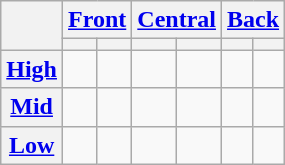<table class="wikitable" style="text-align:center;">
<tr>
<th rowspan=2></th>
<th colspan=2><a href='#'>Front</a></th>
<th colspan=2><a href='#'>Central</a></th>
<th colspan=2><a href='#'>Back</a></th>
</tr>
<tr>
<th></th>
<th></th>
<th></th>
<th></th>
<th></th>
<th></th>
</tr>
<tr>
<th><a href='#'>High</a></th>
<td> </td>
<td></td>
<td> </td>
<td> </td>
<td></td>
<td></td>
</tr>
<tr>
<th><a href='#'>Mid</a></th>
<td> </td>
<td></td>
<td></td>
<td></td>
<td></td>
<td> </td>
</tr>
<tr>
<th><a href='#'>Low</a></th>
<td></td>
<td></td>
<td></td>
<td></td>
<td> </td>
<td> </td>
</tr>
</table>
